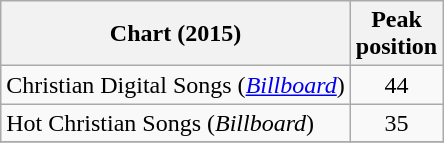<table class="wikitable">
<tr>
<th>Chart (2015)</th>
<th>Peak<br>position</th>
</tr>
<tr>
<td>Christian Digital Songs (<em><a href='#'>Billboard</a></em>)</td>
<td align="center">44</td>
</tr>
<tr>
<td>Hot Christian Songs (<em>Billboard</em>)</td>
<td align="center">35</td>
</tr>
<tr>
</tr>
</table>
